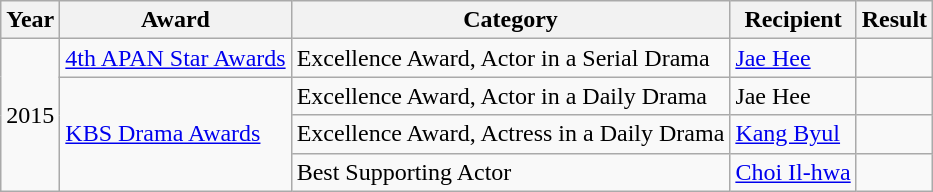<table class="wikitable">
<tr>
<th>Year</th>
<th>Award</th>
<th>Category</th>
<th>Recipient</th>
<th>Result</th>
</tr>
<tr>
<td rowspan=4>2015</td>
<td><a href='#'>4th APAN Star Awards</a></td>
<td>Excellence Award, Actor in a Serial Drama</td>
<td><a href='#'>Jae Hee</a></td>
<td></td>
</tr>
<tr>
<td rowspan=3><a href='#'>KBS Drama Awards</a></td>
<td>Excellence Award, Actor in a Daily Drama</td>
<td>Jae Hee</td>
<td></td>
</tr>
<tr>
<td>Excellence Award, Actress in a Daily Drama</td>
<td><a href='#'>Kang Byul</a></td>
<td></td>
</tr>
<tr>
<td>Best Supporting Actor</td>
<td><a href='#'>Choi Il-hwa</a></td>
<td></td>
</tr>
</table>
